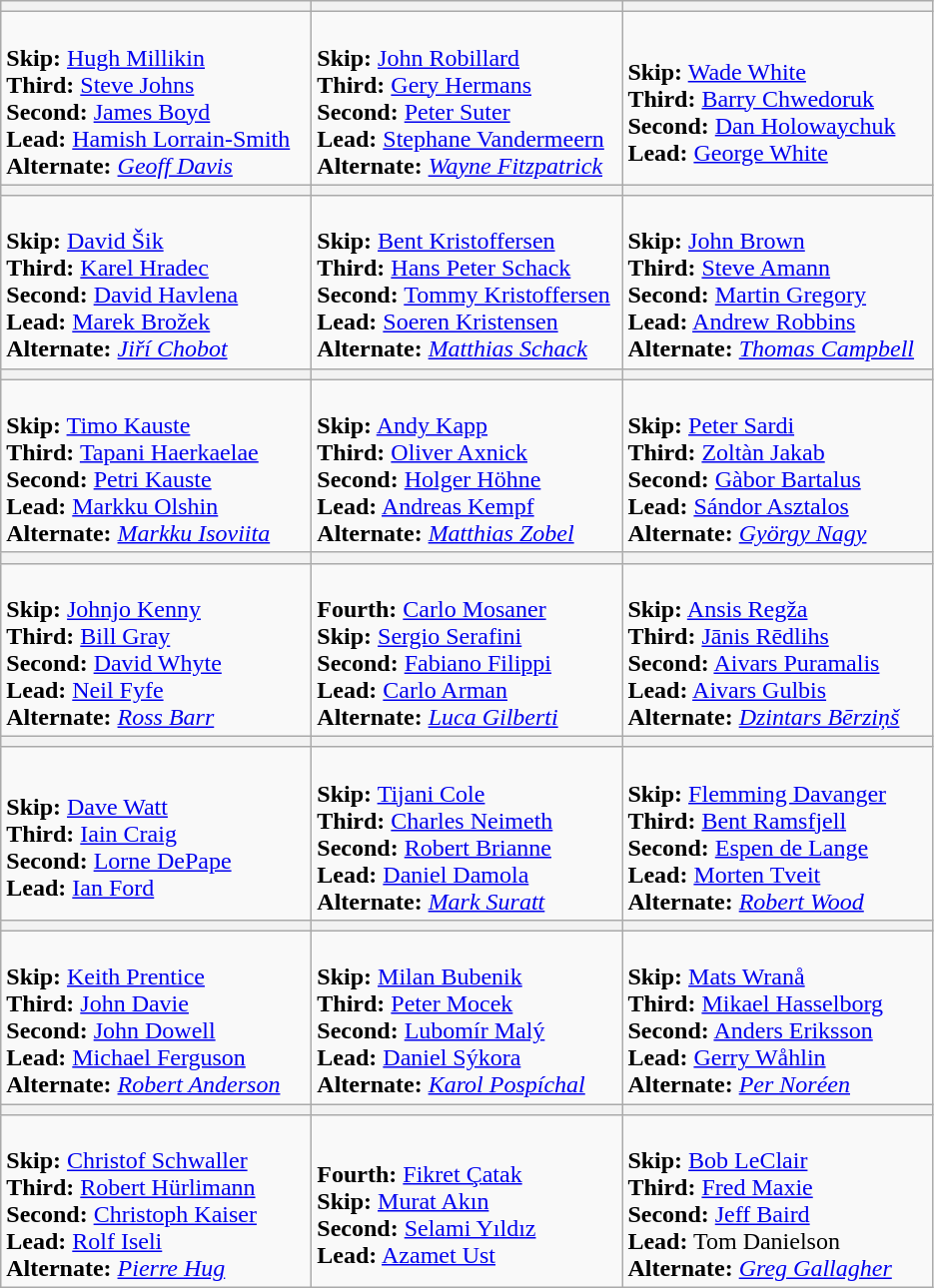<table class="wikitable">
<tr>
<th width=200></th>
<th width=200></th>
<th width=200></th>
</tr>
<tr>
<td><br><strong>Skip:</strong> <a href='#'>Hugh Millikin</a><br>
<strong>Third:</strong> <a href='#'>Steve Johns</a><br>
<strong>Second:</strong> <a href='#'>James Boyd</a><br>
<strong>Lead:</strong> <a href='#'>Hamish Lorrain-Smith</a><br>
<strong>Alternate:</strong> <em><a href='#'>Geoff Davis</a></em></td>
<td><br><strong>Skip:</strong> <a href='#'>John Robillard</a><br>
<strong>Third:</strong> <a href='#'>Gery Hermans</a><br>
<strong>Second:</strong> <a href='#'>Peter Suter</a><br>
<strong>Lead:</strong> <a href='#'>Stephane Vandermeern</a><br>
<strong>Alternate:</strong> <em><a href='#'>Wayne Fitzpatrick</a></em></td>
<td><br><strong>Skip:</strong> <a href='#'>Wade White</a><br>
<strong>Third:</strong> <a href='#'>Barry Chwedoruk</a><br>
<strong>Second:</strong> <a href='#'>Dan Holowaychuk</a><br>
<strong>Lead:</strong> <a href='#'>George White</a></td>
</tr>
<tr>
<th width=200></th>
<th width=200></th>
<th width=200></th>
</tr>
<tr>
<td><br><strong>Skip:</strong> <a href='#'>David Šik</a><br>
<strong>Third:</strong> <a href='#'>Karel Hradec</a><br>
<strong>Second:</strong> <a href='#'>David Havlena</a><br>
<strong>Lead:</strong> <a href='#'>Marek Brožek</a><br>
<strong>Alternate:</strong> <em><a href='#'>Jiří Chobot</a></em></td>
<td><br><strong>Skip:</strong> <a href='#'>Bent Kristoffersen</a><br>
<strong>Third:</strong> <a href='#'>Hans Peter Schack</a><br>
<strong>Second:</strong> <a href='#'>Tommy Kristoffersen</a><br>
<strong>Lead:</strong> <a href='#'>Soeren Kristensen</a><br>
<strong>Alternate:</strong> <em><a href='#'>Matthias Schack</a></em></td>
<td><br><strong>Skip:</strong> <a href='#'>John Brown</a><br>
<strong>Third:</strong> <a href='#'>Steve Amann</a><br>
<strong>Second:</strong> <a href='#'>Martin Gregory</a><br>
<strong>Lead:</strong> <a href='#'>Andrew Robbins</a><br>
<strong>Alternate:</strong> <em><a href='#'>Thomas Campbell</a></em></td>
</tr>
<tr>
<th width=200></th>
<th width=200></th>
<th width=200></th>
</tr>
<tr>
<td><br><strong>Skip:</strong> <a href='#'>Timo Kauste</a><br>
<strong>Third:</strong> <a href='#'>Tapani Haerkaelae</a><br>
<strong>Second:</strong> <a href='#'>Petri Kauste</a><br>
<strong>Lead:</strong> <a href='#'>Markku Olshin</a><br>
<strong>Alternate:</strong> <em><a href='#'>Markku Isoviita</a></em></td>
<td><br><strong>Skip:</strong> <a href='#'>Andy Kapp</a><br>
<strong>Third:</strong> <a href='#'>Oliver Axnick</a><br>
<strong>Second:</strong> <a href='#'>Holger Höhne</a><br>
<strong>Lead:</strong> <a href='#'>Andreas Kempf</a><br>
<strong>Alternate:</strong> <em><a href='#'>Matthias Zobel</a></em></td>
<td><br><strong>Skip:</strong> <a href='#'>Peter Sardi</a><br>
<strong>Third:</strong> <a href='#'>Zoltàn Jakab</a><br>
<strong>Second:</strong> <a href='#'>Gàbor Bartalus</a><br>
<strong>Lead:</strong> <a href='#'>Sándor Asztalos</a><br>
<strong>Alternate:</strong> <em><a href='#'>György Nagy</a></em></td>
</tr>
<tr>
<th width=200></th>
<th width=200></th>
<th width=200></th>
</tr>
<tr>
<td><br><strong>Skip:</strong> <a href='#'>Johnjo Kenny</a><br>
<strong>Third:</strong> <a href='#'>Bill Gray</a><br>
<strong>Second:</strong> <a href='#'>David Whyte</a><br>
<strong>Lead:</strong> <a href='#'>Neil Fyfe</a><br>
<strong>Alternate:</strong> <em><a href='#'>Ross Barr</a></em></td>
<td><br><strong>Fourth:</strong> <a href='#'>Carlo Mosaner</a><br>
<strong>Skip:</strong> <a href='#'>Sergio Serafini</a><br>
<strong>Second:</strong> <a href='#'>Fabiano Filippi</a><br>
<strong>Lead:</strong> <a href='#'>Carlo Arman</a><br>
<strong>Alternate:</strong> <em><a href='#'>Luca Gilberti</a></em></td>
<td><br><strong>Skip:</strong> <a href='#'>Ansis Regža</a><br>
<strong>Third:</strong> <a href='#'>Jānis Rēdlihs</a><br>
<strong>Second:</strong> <a href='#'>Aivars Puramalis</a><br>
<strong>Lead:</strong> <a href='#'>Aivars Gulbis</a><br>
<strong>Alternate:</strong> <em><a href='#'>Dzintars Bērziņš</a></em></td>
</tr>
<tr>
<th width=200></th>
<th width=200></th>
<th width=200></th>
</tr>
<tr>
<td><br><strong>Skip:</strong> <a href='#'>Dave Watt</a><br>
<strong>Third:</strong> <a href='#'>Iain Craig</a><br>
<strong>Second:</strong> <a href='#'>Lorne DePape</a><br>
<strong>Lead:</strong> <a href='#'>Ian Ford</a></td>
<td><br><strong>Skip:</strong> <a href='#'>Tijani Cole</a><br>
<strong>Third:</strong> <a href='#'>Charles Neimeth</a><br>
<strong>Second:</strong> <a href='#'>Robert Brianne</a><br>
<strong>Lead:</strong> <a href='#'>Daniel Damola</a><br>
<strong>Alternate:</strong> <em><a href='#'>Mark Suratt</a></em></td>
<td><br><strong>Skip:</strong> <a href='#'>Flemming Davanger</a><br>
<strong>Third:</strong> <a href='#'>Bent Ramsfjell</a><br>
<strong>Second:</strong> <a href='#'>Espen de Lange</a><br>
<strong>Lead:</strong> <a href='#'>Morten Tveit</a><br>
<strong>Alternate:</strong> <em><a href='#'>Robert Wood</a></em></td>
</tr>
<tr>
<th width=200></th>
<th width=200></th>
<th width=200></th>
</tr>
<tr>
<td><br><strong>Skip:</strong> <a href='#'>Keith Prentice</a><br>
<strong>Third:</strong> <a href='#'>John Davie</a><br>
<strong>Second:</strong> <a href='#'>John Dowell</a><br>
<strong>Lead:</strong> <a href='#'>Michael Ferguson</a><br>
<strong>Alternate:</strong> <em><a href='#'>Robert Anderson</a></em></td>
<td><br><strong>Skip:</strong> <a href='#'>Milan Bubenik</a><br>
<strong>Third:</strong> <a href='#'>Peter Mocek</a><br>
<strong>Second:</strong> <a href='#'>Lubomír Malý</a><br>
<strong>Lead:</strong> <a href='#'>Daniel Sýkora</a><br>
<strong>Alternate:</strong> <em><a href='#'>Karol Pospíchal</a></em></td>
<td><br><strong>Skip:</strong> <a href='#'>Mats Wranå</a><br>
<strong>Third:</strong> <a href='#'>Mikael Hasselborg</a><br>
<strong>Second:</strong> <a href='#'>Anders Eriksson</a><br>
<strong>Lead:</strong> <a href='#'>Gerry Wåhlin</a><br>
<strong>Alternate:</strong> <em><a href='#'>Per Noréen</a></em></td>
</tr>
<tr>
<th width=200></th>
<th width=200></th>
<th width=200></th>
</tr>
<tr>
<td><br><strong>Skip:</strong> <a href='#'>Christof Schwaller</a><br>
<strong>Third:</strong> <a href='#'>Robert Hürlimann</a><br>
<strong>Second:</strong> <a href='#'>Christoph Kaiser</a><br>
<strong>Lead:</strong> <a href='#'>Rolf Iseli</a><br>
<strong>Alternate:</strong> <em><a href='#'>Pierre Hug</a></em></td>
<td><br><strong>Fourth:</strong> <a href='#'>Fikret Çatak</a><br>
<strong>Skip:</strong> <a href='#'>Murat Akın</a><br>
<strong>Second:</strong> <a href='#'>Selami Yıldız</a><br>
<strong>Lead:</strong> <a href='#'>Azamet Ust</a></td>
<td><br><strong>Skip:</strong> <a href='#'>Bob LeClair</a><br>
<strong>Third:</strong> <a href='#'>Fred Maxie</a><br>
<strong>Second:</strong> <a href='#'>Jeff Baird</a><br>
<strong>Lead:</strong> Tom Danielson<br>
<strong>Alternate:</strong> <em><a href='#'>Greg Gallagher</a></em></td>
</tr>
</table>
